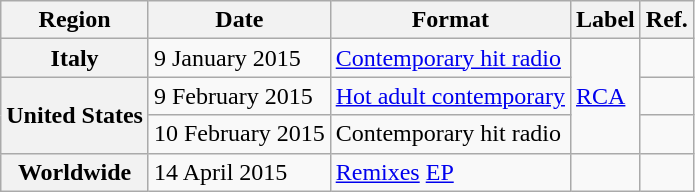<table class="wikitable plainrowheaders">
<tr>
<th>Region</th>
<th>Date</th>
<th>Format</th>
<th>Label</th>
<th>Ref.</th>
</tr>
<tr>
<th scope="row">Italy</th>
<td>9 January 2015</td>
<td><a href='#'>Contemporary hit radio</a></td>
<td rowspan="3"><a href='#'>RCA</a></td>
<td align="center"></td>
</tr>
<tr>
<th scope="row" rowspan="2">United States</th>
<td>9 February 2015</td>
<td><a href='#'>Hot adult contemporary</a></td>
<td align="center"></td>
</tr>
<tr>
<td>10 February 2015</td>
<td>Contemporary hit radio</td>
<td align="center"></td>
</tr>
<tr>
<th scope="row">Worldwide</th>
<td>14 April 2015</td>
<td><a href='#'>Remixes</a> <a href='#'>EP</a></td>
<td></td>
<td align="center"></td>
</tr>
</table>
